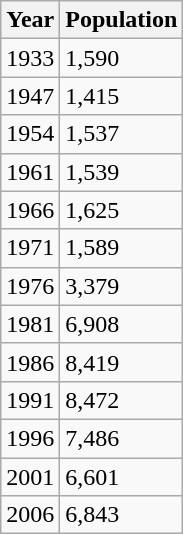<table class="wikitable">
<tr>
<th>Year</th>
<th>Population</th>
</tr>
<tr>
<td>1933</td>
<td>1,590</td>
</tr>
<tr>
<td>1947</td>
<td>1,415</td>
</tr>
<tr>
<td>1954</td>
<td>1,537</td>
</tr>
<tr>
<td>1961</td>
<td>1,539</td>
</tr>
<tr>
<td>1966</td>
<td>1,625</td>
</tr>
<tr>
<td>1971</td>
<td>1,589</td>
</tr>
<tr>
<td>1976</td>
<td>3,379</td>
</tr>
<tr>
<td>1981</td>
<td>6,908</td>
</tr>
<tr>
<td>1986</td>
<td>8,419</td>
</tr>
<tr>
<td>1991</td>
<td>8,472</td>
</tr>
<tr>
<td>1996</td>
<td>7,486</td>
</tr>
<tr>
<td>2001</td>
<td>6,601</td>
</tr>
<tr>
<td>2006</td>
<td>6,843</td>
</tr>
</table>
